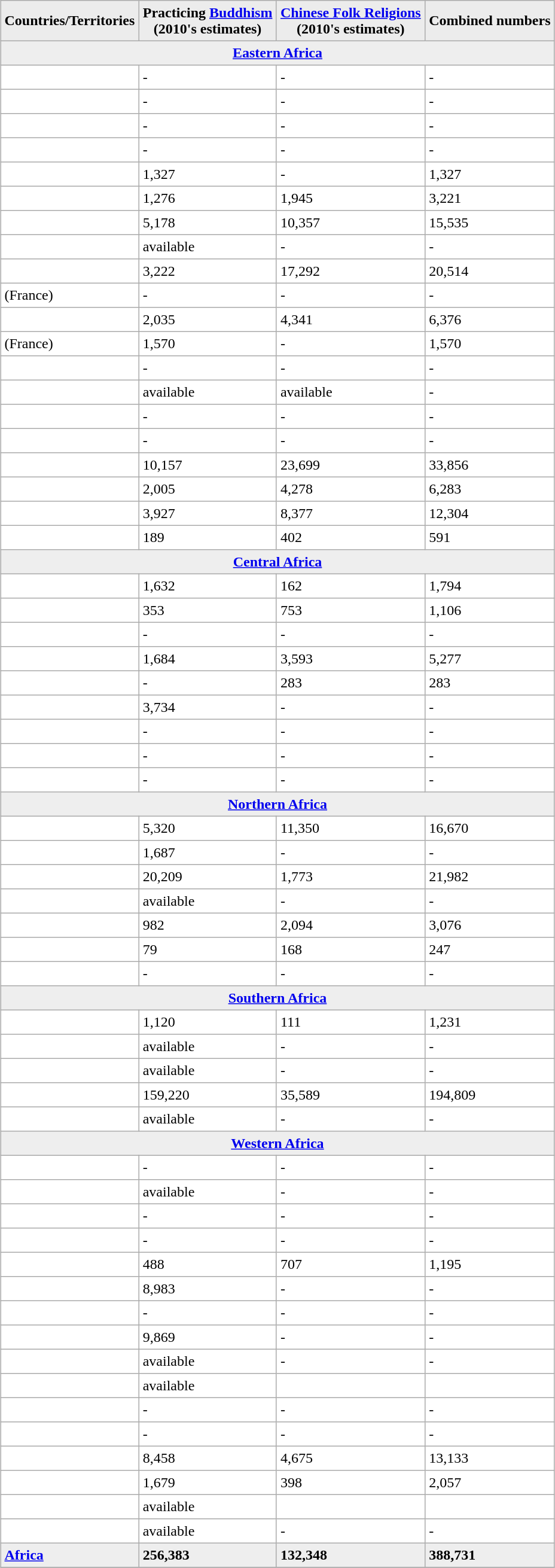<table border="1" cellpadding="4" cellspacing="0" style="margin:1em auto; border:1px solid #aaa; border-collapse:collapse">
<tr style="background:#ececec;">
<th>Countries/Territories</th>
<th>Practicing <a href='#'>Buddhism</a><br>(2010's estimates)</th>
<th><a href='#'>Chinese Folk Religions</a><br>(2010's estimates)</th>
<th>Combined numbers</th>
</tr>
<tr style="background:#eee;">
<td colspan="4" style="text-align:center;"><strong><a href='#'>Eastern Africa</a></strong></td>
</tr>
<tr>
<td></td>
<td>-</td>
<td>-</td>
<td>-</td>
</tr>
<tr>
<td></td>
<td>-</td>
<td>-</td>
<td>-</td>
</tr>
<tr>
<td></td>
<td>-</td>
<td>-</td>
<td>-</td>
</tr>
<tr>
<td></td>
<td>-</td>
<td>-</td>
<td>-</td>
</tr>
<tr>
<td></td>
<td>1,327</td>
<td>-</td>
<td>1,327</td>
</tr>
<tr>
<td></td>
<td>1,276</td>
<td>1,945</td>
<td>3,221</td>
</tr>
<tr>
<td></td>
<td>5,178</td>
<td>10,357</td>
<td>15,535</td>
</tr>
<tr>
<td></td>
<td>available</td>
<td>-</td>
<td>-</td>
</tr>
<tr>
<td></td>
<td>3,222</td>
<td>17,292</td>
<td>20,514</td>
</tr>
<tr>
<td> (France)</td>
<td>-</td>
<td>-</td>
<td>-</td>
</tr>
<tr>
<td></td>
<td>2,035</td>
<td>4,341</td>
<td>6,376</td>
</tr>
<tr>
<td> (France)</td>
<td>1,570</td>
<td>-</td>
<td>1,570</td>
</tr>
<tr>
<td></td>
<td>-</td>
<td>-</td>
<td>-</td>
</tr>
<tr>
<td></td>
<td>available</td>
<td>available</td>
<td>-</td>
</tr>
<tr>
<td></td>
<td>-</td>
<td>-</td>
<td>-</td>
</tr>
<tr>
<td></td>
<td>-</td>
<td>-</td>
<td>-</td>
</tr>
<tr>
<td></td>
<td>10,157</td>
<td>23,699</td>
<td>33,856</td>
</tr>
<tr>
<td></td>
<td>2,005</td>
<td>4,278</td>
<td>6,283</td>
</tr>
<tr>
<td></td>
<td>3,927</td>
<td>8,377</td>
<td>12,304</td>
</tr>
<tr>
<td></td>
<td>189</td>
<td>402</td>
<td>591</td>
</tr>
<tr style="background:#eee;">
<td colspan="4" style="text-align:center;"><strong><a href='#'>Central Africa</a></strong></td>
</tr>
<tr>
<td></td>
<td>1,632</td>
<td>162</td>
<td>1,794</td>
</tr>
<tr>
<td></td>
<td>353</td>
<td>753</td>
<td>1,106</td>
</tr>
<tr>
<td></td>
<td>-</td>
<td>-</td>
<td>-</td>
</tr>
<tr>
<td></td>
<td>1,684</td>
<td>3,593</td>
<td>5,277</td>
</tr>
<tr>
<td></td>
<td>-</td>
<td>283</td>
<td>283</td>
</tr>
<tr>
<td></td>
<td>3,734</td>
<td>-</td>
<td>-</td>
</tr>
<tr>
<td></td>
<td>-</td>
<td>-</td>
<td>-</td>
</tr>
<tr>
<td></td>
<td>-</td>
<td>-</td>
<td>-</td>
</tr>
<tr>
<td></td>
<td>-</td>
<td>-</td>
<td>-</td>
</tr>
<tr style="background:#eee;">
<td colspan="4" style="text-align:center;"><strong><a href='#'>Northern Africa</a></strong></td>
</tr>
<tr>
<td></td>
<td>5,320</td>
<td>11,350</td>
<td>16,670</td>
</tr>
<tr>
<td></td>
<td>1,687</td>
<td>-</td>
<td>-</td>
</tr>
<tr>
<td></td>
<td>20,209</td>
<td>1,773</td>
<td>21,982</td>
</tr>
<tr>
<td></td>
<td>available</td>
<td>-</td>
<td>-</td>
</tr>
<tr>
<td></td>
<td>982</td>
<td>2,094</td>
<td>3,076</td>
</tr>
<tr>
<td></td>
<td>79</td>
<td>168</td>
<td>247</td>
</tr>
<tr>
<td></td>
<td>-</td>
<td>-</td>
<td>-</td>
</tr>
<tr style="background:#eee;">
<td colspan="4" style="text-align:center;"><strong><a href='#'>Southern Africa</a></strong></td>
</tr>
<tr>
<td></td>
<td>1,120</td>
<td>111</td>
<td>1,231</td>
</tr>
<tr>
<td></td>
<td>available</td>
<td>-</td>
<td>-</td>
</tr>
<tr>
<td></td>
<td>available</td>
<td>-</td>
<td>-</td>
</tr>
<tr>
<td></td>
<td>159,220</td>
<td>35,589</td>
<td>194,809</td>
</tr>
<tr>
<td></td>
<td>available</td>
<td>-</td>
<td>-</td>
</tr>
<tr style="background:#eee;">
<td colspan="4" style="text-align:center;"><strong><a href='#'>Western Africa</a></strong></td>
</tr>
<tr>
<td></td>
<td>-</td>
<td>-</td>
<td>-</td>
</tr>
<tr>
<td></td>
<td>available</td>
<td>-</td>
<td>-</td>
</tr>
<tr>
<td></td>
<td>-</td>
<td>-</td>
<td>-</td>
</tr>
<tr>
<td></td>
<td>-</td>
<td>-</td>
<td>-</td>
</tr>
<tr>
<td></td>
<td>488</td>
<td>707</td>
<td>1,195</td>
</tr>
<tr>
<td></td>
<td>8,983</td>
<td>-</td>
<td>-</td>
</tr>
<tr>
<td></td>
<td>-</td>
<td>-</td>
<td>-</td>
</tr>
<tr>
<td></td>
<td>9,869</td>
<td>-</td>
<td>-</td>
</tr>
<tr>
<td></td>
<td>available</td>
<td>-</td>
<td>-</td>
</tr>
<tr>
<td></td>
<td>available</td>
<td></td>
<td></td>
</tr>
<tr>
<td></td>
<td>-</td>
<td>-</td>
<td>-</td>
</tr>
<tr>
<td></td>
<td>-</td>
<td>-</td>
<td>-</td>
</tr>
<tr>
<td></td>
<td>8,458</td>
<td>4,675</td>
<td>13,133</td>
</tr>
<tr>
<td></td>
<td>1,679</td>
<td>398</td>
<td>2,057</td>
</tr>
<tr>
<td></td>
<td>available</td>
<td></td>
<td></td>
</tr>
<tr>
<td></td>
<td>available</td>
<td>-</td>
<td>-</td>
</tr>
<tr style="font-weight:bold; background:#eee;">
<td> <a href='#'>Africa</a></td>
<td><strong>256,383</strong></td>
<td><strong>132,348</strong></td>
<td><strong>388,731</strong></td>
</tr>
<tr>
</tr>
</table>
